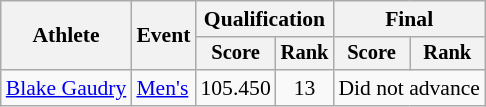<table class="wikitable" style="font-size:90%">
<tr>
<th rowspan="2">Athlete</th>
<th rowspan="2">Event</th>
<th colspan="2">Qualification</th>
<th colspan="2">Final</th>
</tr>
<tr style="font-size:95%">
<th>Score</th>
<th>Rank</th>
<th>Score</th>
<th>Rank</th>
</tr>
<tr align=center>
<td align=left><a href='#'>Blake Gaudry</a></td>
<td align=left><a href='#'>Men's</a></td>
<td>105.450</td>
<td>13</td>
<td colspan=2>Did not advance</td>
</tr>
</table>
